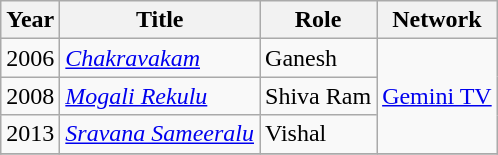<table class="wikitable sortable">
<tr>
<th>Year</th>
<th>Title</th>
<th>Role</th>
<th>Network</th>
</tr>
<tr>
<td>2006</td>
<td><em><a href='#'>Chakravakam</a></em></td>
<td>Ganesh</td>
<td rowspan="3"><a href='#'>Gemini TV</a></td>
</tr>
<tr>
<td>2008</td>
<td><em><a href='#'>Mogali Rekulu</a></em></td>
<td>Shiva Ram</td>
</tr>
<tr>
<td>2013</td>
<td><em><a href='#'>Sravana Sameeralu</a></em></td>
<td>Vishal</td>
</tr>
<tr>
</tr>
</table>
